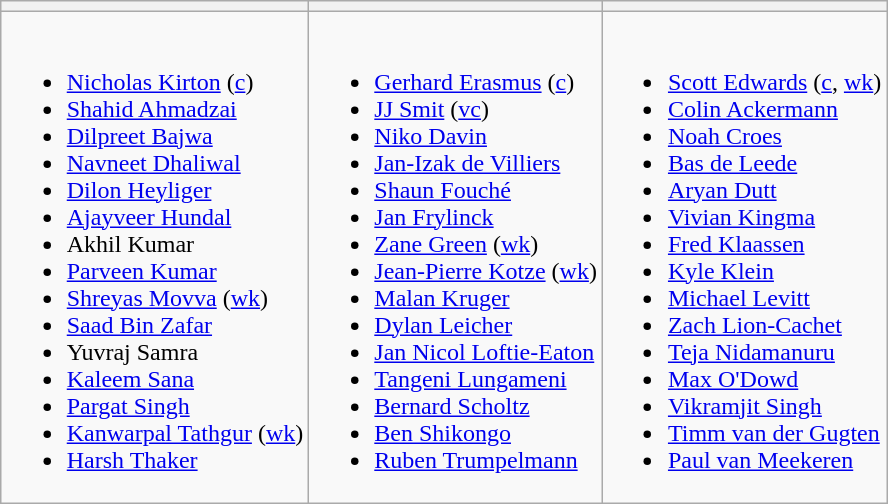<table class="wikitable" style="text-align:left; margin:auto">
<tr>
<th></th>
<th></th>
<th></th>
</tr>
<tr style="vertical-align:top">
<td><br><ul><li><a href='#'>Nicholas Kirton</a> (<a href='#'>c</a>)</li><li><a href='#'>Shahid Ahmadzai</a></li><li><a href='#'>Dilpreet Bajwa</a></li><li><a href='#'>Navneet Dhaliwal</a></li><li><a href='#'>Dilon Heyliger</a></li><li><a href='#'>Ajayveer Hundal</a></li><li>Akhil Kumar</li><li><a href='#'>Parveen Kumar</a></li><li><a href='#'>Shreyas Movva</a> (<a href='#'>wk</a>)</li><li><a href='#'>Saad Bin Zafar</a></li><li>Yuvraj Samra</li><li><a href='#'>Kaleem Sana</a></li><li><a href='#'>Pargat Singh</a></li><li><a href='#'>Kanwarpal Tathgur</a> (<a href='#'>wk</a>)</li><li><a href='#'>Harsh Thaker</a></li></ul></td>
<td><br><ul><li><a href='#'>Gerhard Erasmus</a> (<a href='#'>c</a>)</li><li><a href='#'>JJ Smit</a> (<a href='#'>vc</a>)</li><li><a href='#'>Niko Davin</a></li><li><a href='#'>Jan-Izak de Villiers</a></li><li><a href='#'>Shaun Fouché</a></li><li><a href='#'>Jan Frylinck</a></li><li><a href='#'>Zane Green</a> (<a href='#'>wk</a>)</li><li><a href='#'>Jean-Pierre Kotze</a> (<a href='#'>wk</a>)</li><li><a href='#'>Malan Kruger</a></li><li><a href='#'>Dylan Leicher</a></li><li><a href='#'>Jan Nicol Loftie-Eaton</a></li><li><a href='#'>Tangeni Lungameni</a></li><li><a href='#'>Bernard Scholtz</a></li><li><a href='#'>Ben Shikongo</a></li><li><a href='#'>Ruben Trumpelmann</a></li></ul></td>
<td><br><ul><li><a href='#'>Scott Edwards</a> (<a href='#'>c</a>, <a href='#'>wk</a>)</li><li><a href='#'>Colin Ackermann</a></li><li><a href='#'>Noah Croes</a></li><li><a href='#'>Bas de Leede</a></li><li><a href='#'>Aryan Dutt</a></li><li><a href='#'>Vivian Kingma</a></li><li><a href='#'>Fred Klaassen</a></li><li><a href='#'>Kyle Klein</a></li><li><a href='#'>Michael Levitt</a></li><li><a href='#'>Zach Lion-Cachet</a></li><li><a href='#'>Teja Nidamanuru</a></li><li><a href='#'>Max O'Dowd</a></li><li><a href='#'>Vikramjit Singh</a></li><li><a href='#'>Timm van der Gugten</a></li><li><a href='#'>Paul van Meekeren</a></li></ul></td>
</tr>
</table>
